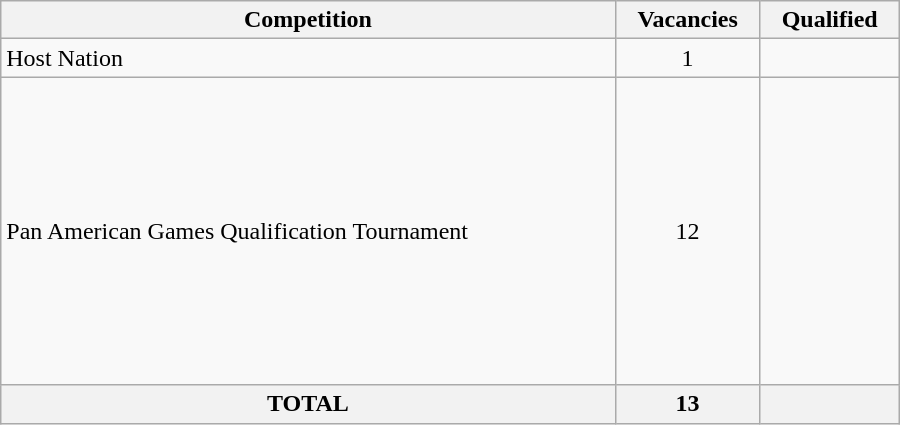<table class = "wikitable" width=600>
<tr>
<th>Competition</th>
<th>Vacancies</th>
<th>Qualified</th>
</tr>
<tr>
<td>Host Nation</td>
<td align="center">1</td>
<td></td>
</tr>
<tr>
<td>Pan American Games Qualification Tournament</td>
<td align="center">12</td>
<td><br><br><br><br><br><br><br><br><br><br><br></td>
</tr>
<tr>
<th>TOTAL</th>
<th>13</th>
<th></th>
</tr>
</table>
